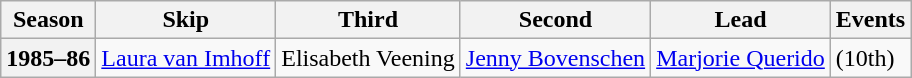<table class="wikitable">
<tr>
<th scope="col">Season</th>
<th scope="col">Skip</th>
<th scope="col">Third</th>
<th scope="col">Second</th>
<th scope="col">Lead</th>
<th scope="col">Events</th>
</tr>
<tr>
<th scope="row">1985–86</th>
<td><a href='#'>Laura van Imhoff</a></td>
<td>Elisabeth Veening</td>
<td><a href='#'>Jenny Bovenschen</a></td>
<td><a href='#'>Marjorie Querido</a></td>
<td> (10th)</td>
</tr>
</table>
